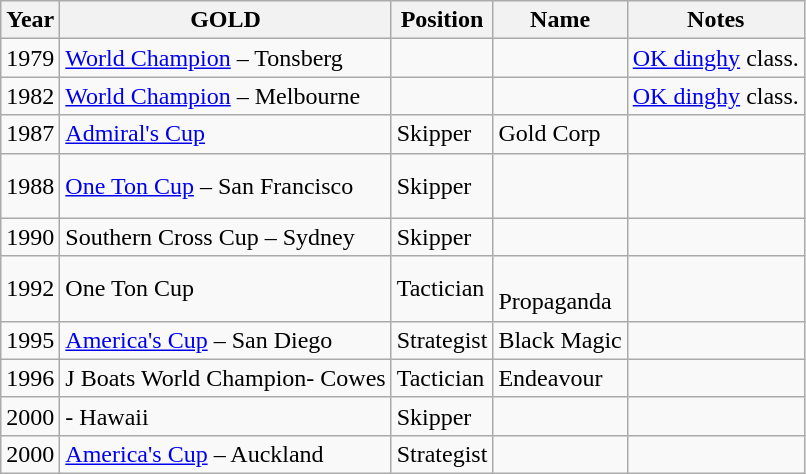<table class="wikitable">
<tr>
<th>Year</th>
<th>GOLD</th>
<th>Position</th>
<th>Name</th>
<th>Notes</th>
</tr>
<tr>
<td>1979</td>
<td><a href='#'>World Champion</a> – Tonsberg</td>
<td></td>
<td></td>
<td><a href='#'>OK dinghy</a> class.</td>
</tr>
<tr>
<td>1982</td>
<td><a href='#'>World Champion</a> – Melbourne</td>
<td></td>
<td></td>
<td><a href='#'>OK dinghy</a> class.</td>
</tr>
<tr>
<td>1987</td>
<td><a href='#'>Admiral's Cup</a></td>
<td>Skipper</td>
<td>Gold Corp</td>
<td></td>
</tr>
<tr>
<td>1988</td>
<td><a href='#'>One Ton Cup</a> – San Francisco</td>
<td>Skipper</td>
<td><br><br></td>
<td></td>
</tr>
<tr>
<td>1990</td>
<td>Southern Cross Cup – Sydney</td>
<td>Skipper</td>
<td></td>
<td></td>
</tr>
<tr>
<td>1992</td>
<td>One Ton Cup</td>
<td>Tactician</td>
<td><br>Propaganda<br></td>
<td></td>
</tr>
<tr>
<td>1995</td>
<td><a href='#'>America's Cup</a> – San Diego</td>
<td>Strategist</td>
<td>Black Magic</td>
<td></td>
</tr>
<tr>
<td>1996</td>
<td>J Boats World Champion- Cowes</td>
<td>Tactician</td>
<td>Endeavour</td>
<td></td>
</tr>
<tr>
<td>2000</td>
<td>- Hawaii</td>
<td>Skipper</td>
<td></td>
<td></td>
</tr>
<tr>
<td>2000</td>
<td><a href='#'>America's Cup</a> – Auckland</td>
<td>Strategist</td>
<td></td>
<td></td>
</tr>
</table>
